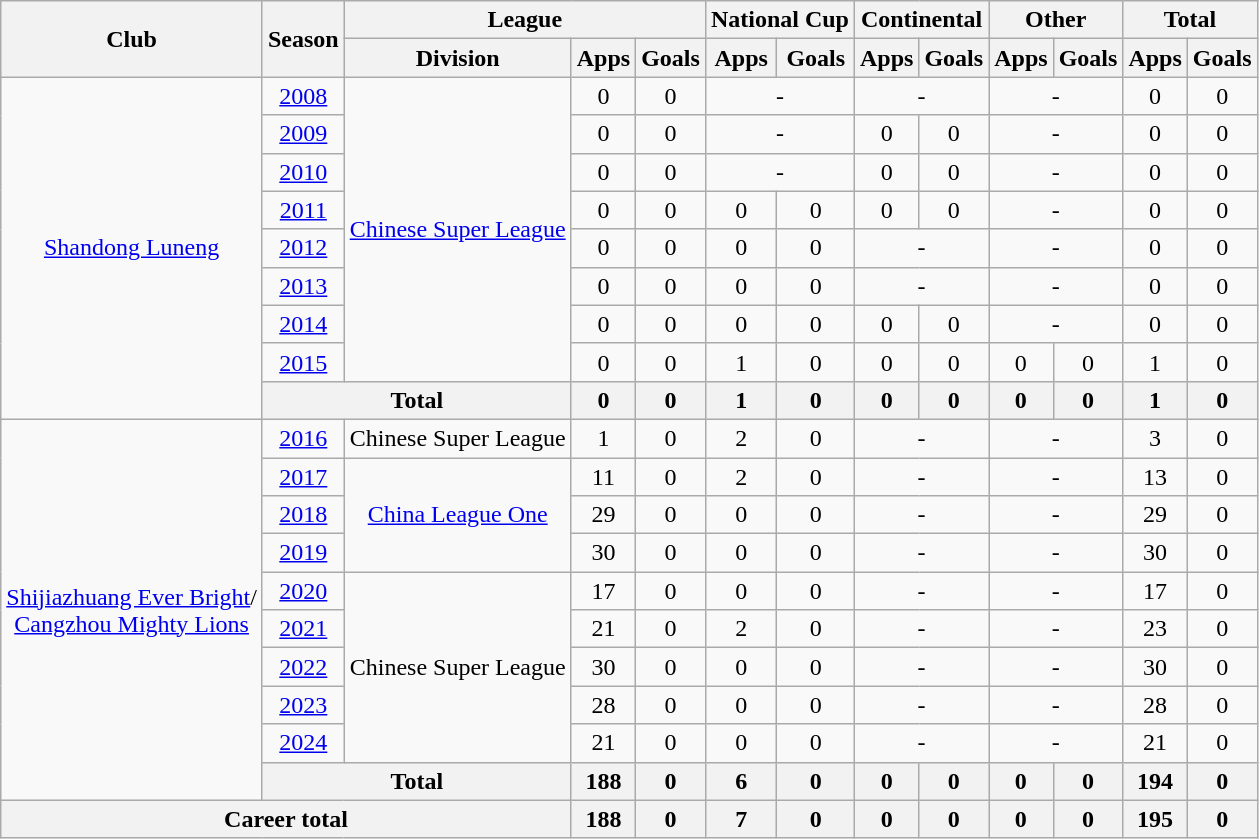<table class="wikitable" style="text-align: center">
<tr>
<th rowspan="2">Club</th>
<th rowspan="2">Season</th>
<th colspan="3">League</th>
<th colspan="2">National Cup</th>
<th colspan="2">Continental</th>
<th colspan="2">Other</th>
<th colspan="2">Total</th>
</tr>
<tr>
<th>Division</th>
<th>Apps</th>
<th>Goals</th>
<th>Apps</th>
<th>Goals</th>
<th>Apps</th>
<th>Goals</th>
<th>Apps</th>
<th>Goals</th>
<th>Apps</th>
<th>Goals</th>
</tr>
<tr>
<td rowspan=9><a href='#'>Shandong Luneng</a></td>
<td><a href='#'>2008</a></td>
<td rowspan=8><a href='#'>Chinese Super League</a></td>
<td>0</td>
<td>0</td>
<td colspan="2">-</td>
<td colspan="2">-</td>
<td colspan="2">-</td>
<td>0</td>
<td>0</td>
</tr>
<tr>
<td><a href='#'>2009</a></td>
<td>0</td>
<td>0</td>
<td colspan="2">-</td>
<td>0</td>
<td>0</td>
<td colspan="2">-</td>
<td>0</td>
<td>0</td>
</tr>
<tr>
<td><a href='#'>2010</a></td>
<td>0</td>
<td>0</td>
<td colspan="2">-</td>
<td>0</td>
<td>0</td>
<td colspan="2">-</td>
<td>0</td>
<td>0</td>
</tr>
<tr>
<td><a href='#'>2011</a></td>
<td>0</td>
<td>0</td>
<td>0</td>
<td>0</td>
<td>0</td>
<td>0</td>
<td colspan="2">-</td>
<td>0</td>
<td>0</td>
</tr>
<tr>
<td><a href='#'>2012</a></td>
<td>0</td>
<td>0</td>
<td>0</td>
<td>0</td>
<td colspan="2">-</td>
<td colspan="2">-</td>
<td>0</td>
<td>0</td>
</tr>
<tr>
<td><a href='#'>2013</a></td>
<td>0</td>
<td>0</td>
<td>0</td>
<td>0</td>
<td colspan="2">-</td>
<td colspan="2">-</td>
<td>0</td>
<td>0</td>
</tr>
<tr>
<td><a href='#'>2014</a></td>
<td>0</td>
<td>0</td>
<td>0</td>
<td>0</td>
<td>0</td>
<td>0</td>
<td colspan="2">-</td>
<td>0</td>
<td>0</td>
</tr>
<tr>
<td><a href='#'>2015</a></td>
<td>0</td>
<td>0</td>
<td>1</td>
<td>0</td>
<td>0</td>
<td>0</td>
<td>0</td>
<td>0</td>
<td>1</td>
<td>0</td>
</tr>
<tr>
<th colspan=2>Total</th>
<th>0</th>
<th>0</th>
<th>1</th>
<th>0</th>
<th>0</th>
<th>0</th>
<th>0</th>
<th>0</th>
<th>1</th>
<th>0</th>
</tr>
<tr>
<td rowspan=10><a href='#'>Shijiazhuang Ever Bright</a>/<br><a href='#'>Cangzhou Mighty Lions</a></td>
<td><a href='#'>2016</a></td>
<td>Chinese Super League</td>
<td>1</td>
<td>0</td>
<td>2</td>
<td>0</td>
<td colspan="2">-</td>
<td colspan="2">-</td>
<td>3</td>
<td>0</td>
</tr>
<tr>
<td><a href='#'>2017</a></td>
<td rowspan=3><a href='#'>China League One</a></td>
<td>11</td>
<td>0</td>
<td>2</td>
<td>0</td>
<td colspan="2">-</td>
<td colspan="2">-</td>
<td>13</td>
<td>0</td>
</tr>
<tr>
<td><a href='#'>2018</a></td>
<td>29</td>
<td>0</td>
<td>0</td>
<td>0</td>
<td colspan="2">-</td>
<td colspan="2">-</td>
<td>29</td>
<td>0</td>
</tr>
<tr>
<td><a href='#'>2019</a></td>
<td>30</td>
<td>0</td>
<td>0</td>
<td>0</td>
<td colspan="2">-</td>
<td colspan="2">-</td>
<td>30</td>
<td>0</td>
</tr>
<tr>
<td><a href='#'>2020</a></td>
<td rowspan=5>Chinese Super League</td>
<td>17</td>
<td>0</td>
<td>0</td>
<td>0</td>
<td colspan="2">-</td>
<td colspan="2">-</td>
<td>17</td>
<td>0</td>
</tr>
<tr>
<td><a href='#'>2021</a></td>
<td>21</td>
<td>0</td>
<td>2</td>
<td>0</td>
<td colspan="2">-</td>
<td colspan="2">-</td>
<td>23</td>
<td>0</td>
</tr>
<tr>
<td><a href='#'>2022</a></td>
<td>30</td>
<td>0</td>
<td>0</td>
<td>0</td>
<td colspan="2">-</td>
<td colspan="2">-</td>
<td>30</td>
<td>0</td>
</tr>
<tr>
<td><a href='#'>2023</a></td>
<td>28</td>
<td>0</td>
<td>0</td>
<td>0</td>
<td colspan="2">-</td>
<td colspan="2">-</td>
<td>28</td>
<td>0</td>
</tr>
<tr>
<td><a href='#'>2024</a></td>
<td>21</td>
<td>0</td>
<td>0</td>
<td>0</td>
<td colspan="2">-</td>
<td colspan="2">-</td>
<td>21</td>
<td>0</td>
</tr>
<tr>
<th colspan=2>Total</th>
<th>188</th>
<th>0</th>
<th>6</th>
<th>0</th>
<th>0</th>
<th>0</th>
<th>0</th>
<th>0</th>
<th>194</th>
<th>0</th>
</tr>
<tr>
<th colspan=3>Career total</th>
<th>188</th>
<th>0</th>
<th>7</th>
<th>0</th>
<th>0</th>
<th>0</th>
<th>0</th>
<th>0</th>
<th>195</th>
<th>0</th>
</tr>
</table>
